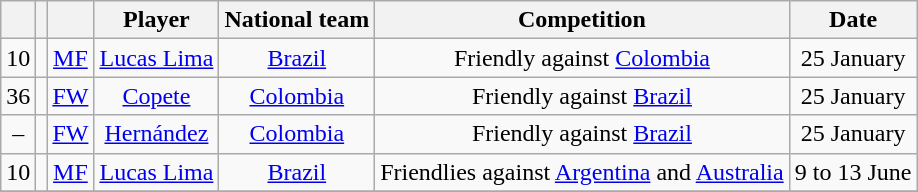<table class="wikitable" style="text-align: center">
<tr>
<th></th>
<th></th>
<th></th>
<th>Player</th>
<th>National team</th>
<th>Competition</th>
<th>Date</th>
</tr>
<tr>
<td>10</td>
<td></td>
<td><a href='#'>MF</a></td>
<td><a href='#'>Lucas Lima</a></td>
<td><a href='#'>Brazil</a></td>
<td>Friendly against <a href='#'>Colombia</a></td>
<td>25 January</td>
</tr>
<tr>
<td>36</td>
<td></td>
<td><a href='#'>FW</a></td>
<td><a href='#'>Copete</a></td>
<td><a href='#'>Colombia</a></td>
<td>Friendly against <a href='#'>Brazil</a></td>
<td>25 January</td>
</tr>
<tr>
<td>–</td>
<td></td>
<td><a href='#'>FW</a></td>
<td><a href='#'>Hernández</a></td>
<td><a href='#'>Colombia</a></td>
<td>Friendly against <a href='#'>Brazil</a></td>
<td>25 January</td>
</tr>
<tr>
<td>10</td>
<td></td>
<td><a href='#'>MF</a></td>
<td><a href='#'>Lucas Lima</a></td>
<td><a href='#'>Brazil</a></td>
<td>Friendlies against <a href='#'>Argentina</a> and <a href='#'>Australia</a></td>
<td>9 to 13 June</td>
</tr>
<tr>
</tr>
</table>
